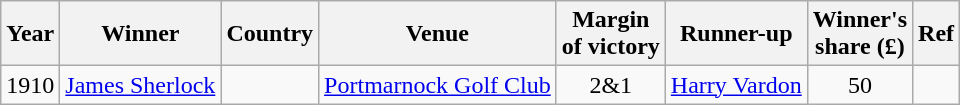<table class="wikitable">
<tr>
<th>Year</th>
<th>Winner</th>
<th>Country</th>
<th>Venue</th>
<th>Margin<br>of victory</th>
<th>Runner-up</th>
<th>Winner's<br>share (£)</th>
<th>Ref</th>
</tr>
<tr>
<td>1910</td>
<td><a href='#'>James Sherlock</a></td>
<td></td>
<td><a href='#'>Portmarnock Golf Club</a></td>
<td align=center>2&1</td>
<td> <a href='#'>Harry Vardon</a></td>
<td align=center>50</td>
<td></td>
</tr>
</table>
